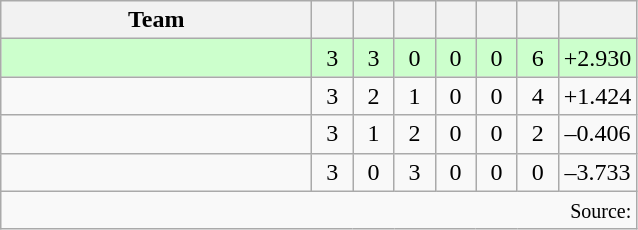<table class="wikitable" style="text-align:center">
<tr>
<th width=200>Team</th>
<th width=20></th>
<th width=20></th>
<th width=20></th>
<th width=20></th>
<th width=20></th>
<th width=20></th>
<th width=45></th>
</tr>
<tr style="background:#cfc">
<td style="text-align:left;"></td>
<td>3</td>
<td>3</td>
<td>0</td>
<td>0</td>
<td>0</td>
<td>6</td>
<td>+2.930</td>
</tr>
<tr>
<td style="text-align:left;"></td>
<td>3</td>
<td>2</td>
<td>1</td>
<td>0</td>
<td>0</td>
<td>4</td>
<td>+1.424</td>
</tr>
<tr>
<td style="text-align:left;"></td>
<td>3</td>
<td>1</td>
<td>2</td>
<td>0</td>
<td>0</td>
<td>2</td>
<td>–0.406</td>
</tr>
<tr>
<td style="text-align:left;"></td>
<td>3</td>
<td>0</td>
<td>3</td>
<td>0</td>
<td>0</td>
<td>0</td>
<td>–3.733</td>
</tr>
<tr>
<td colspan="8" style="text-align:right;"><small>Source: </small></td>
</tr>
</table>
